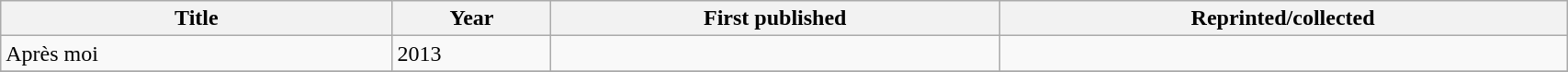<table class='wikitable sortable' width='90%'>
<tr>
<th width=25%>Title</th>
<th>Year</th>
<th>First published</th>
<th>Reprinted/collected</th>
</tr>
<tr>
<td>Après moi</td>
<td>2013</td>
<td></td>
<td></td>
</tr>
<tr>
</tr>
</table>
